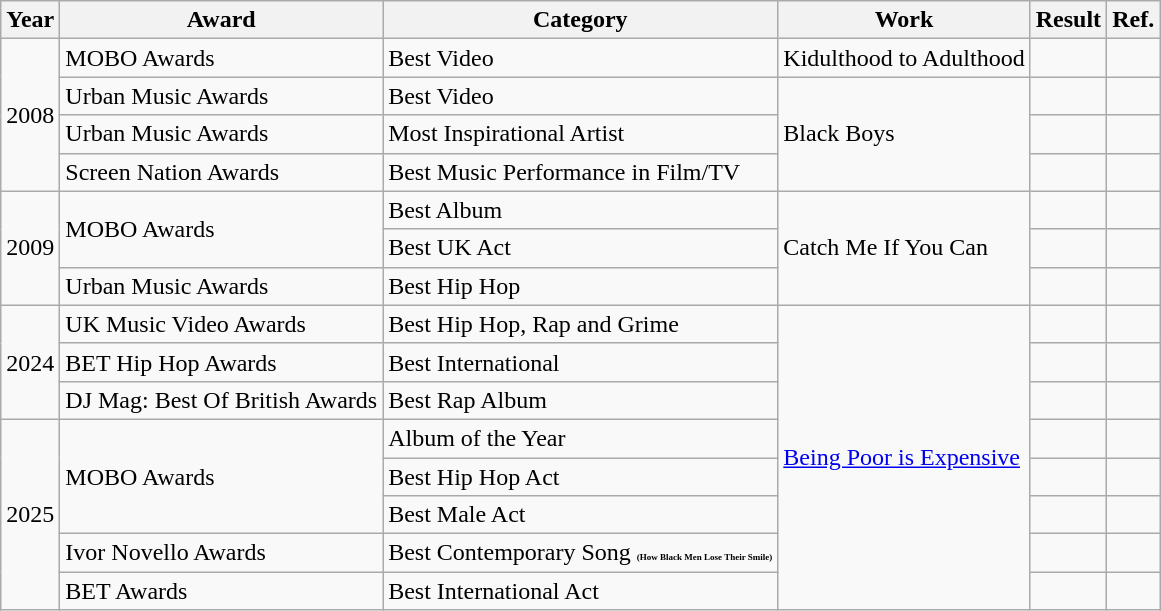<table class="wikitable">
<tr>
<th scope="col">Year</th>
<th scope="col">Award</th>
<th scope="col">Category</th>
<th scope="col">Work</th>
<th scope="col">Result</th>
<th>Ref.</th>
</tr>
<tr>
<td rowspan="4">2008</td>
<td>MOBO Awards</td>
<td>Best Video</td>
<td>Kidulthood to Adulthood</td>
<td></td>
<td></td>
</tr>
<tr>
<td>Urban Music Awards</td>
<td>Best Video</td>
<td rowspan="3">Black Boys</td>
<td></td>
<td></td>
</tr>
<tr>
<td>Urban Music Awards</td>
<td colspan="2">Most Inspirational Artist</td>
<td></td>
<td></td>
</tr>
<tr>
<td>Screen Nation Awards</td>
<td>Best Music Performance in Film/TV</td>
<td></td>
<td></td>
</tr>
<tr>
<td rowspan="3">2009</td>
<td rowspan="2">MOBO Awards</td>
<td>Best Album</td>
<td rowspan="3">Catch Me If You Can</td>
<td></td>
<td></td>
</tr>
<tr>
<td>Best UK Act</td>
<td></td>
<td></td>
</tr>
<tr>
<td>Urban Music Awards</td>
<td>Best Hip Hop</td>
<td></td>
<td></td>
</tr>
<tr>
<td rowspan="3">2024</td>
<td>UK Music Video Awards</td>
<td>Best Hip Hop, Rap and Grime</td>
<td rowspan="8"><a href='#'>Being Poor is Expensive</a></td>
<td></td>
<td></td>
</tr>
<tr>
<td>BET Hip Hop Awards</td>
<td>Best International</td>
<td></td>
<td></td>
</tr>
<tr>
<td>DJ Mag: Best Of British Awards</td>
<td>Best Rap Album</td>
<td></td>
<td></td>
</tr>
<tr>
<td rowspan="5">2025</td>
<td rowspan="3">MOBO Awards</td>
<td>Album of the Year</td>
<td></td>
<td></td>
</tr>
<tr>
<td>Best Hip Hop Act</td>
<td></td>
<td></td>
</tr>
<tr>
<td>Best Male Act</td>
<td></td>
<td></td>
</tr>
<tr>
<td>Ivor Novello Awards</td>
<td>Best Contemporary Song <strong><small><small><small><small><small><small>(How Black Men Lose Their Smile)</small></small></small></small></small></small></strong></td>
<td></td>
<td></td>
</tr>
<tr>
<td>BET Awards</td>
<td>Best International Act</td>
<td></td>
<td></td>
</tr>
</table>
